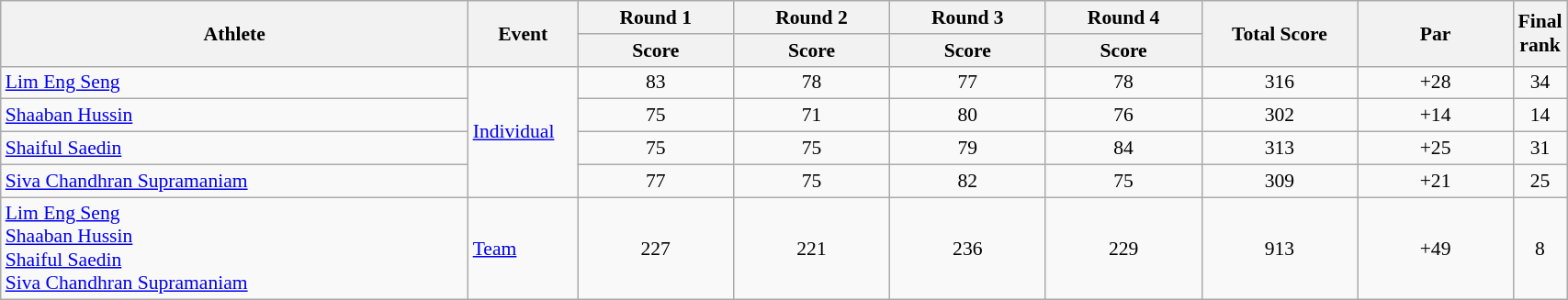<table class="wikitable" width="90%" style="text-align:center; font-size:90%">
<tr>
<th rowspan=2 width="30%">Athlete</th>
<th rowspan=2 width="7%">Event</th>
<th width="10%">Round 1</th>
<th width="10%">Round 2</th>
<th width="10%">Round 3</th>
<th width="10%">Round 4</th>
<th rowspan=2 width="10%">Total Score</th>
<th rowspan=2 width="10%">Par</th>
<th rowspan=2 width="5%">Final rank</th>
</tr>
<tr>
<th width="5%">Score</th>
<th width="5%">Score</th>
<th width="5%">Score</th>
<th width="5%">Score</th>
</tr>
<tr>
<td align=left><a href='#'>Lim Eng Seng</a></td>
<td align=left rowspan=4><a href='#'>Individual</a></td>
<td>83</td>
<td>78</td>
<td>77</td>
<td>78</td>
<td>316</td>
<td>+28</td>
<td>34</td>
</tr>
<tr>
<td align=left><a href='#'>Shaaban Hussin</a></td>
<td>75</td>
<td>71</td>
<td>80</td>
<td>76</td>
<td>302</td>
<td>+14</td>
<td>14</td>
</tr>
<tr>
<td align=left><a href='#'>Shaiful Saedin</a></td>
<td>75</td>
<td>75</td>
<td>79</td>
<td>84</td>
<td>313</td>
<td>+25</td>
<td>31</td>
</tr>
<tr>
<td align=left><a href='#'>Siva Chandhran Supramaniam</a></td>
<td>77</td>
<td>75</td>
<td>82</td>
<td>75</td>
<td>309</td>
<td>+21</td>
<td>25</td>
</tr>
<tr>
<td align=left><a href='#'>Lim Eng Seng</a><br><a href='#'>Shaaban Hussin</a><br><a href='#'>Shaiful Saedin</a><br><a href='#'>Siva Chandhran Supramaniam</a></td>
<td align=left><a href='#'>Team</a></td>
<td>227</td>
<td>221</td>
<td>236</td>
<td>229</td>
<td>913</td>
<td>+49</td>
<td>8</td>
</tr>
</table>
